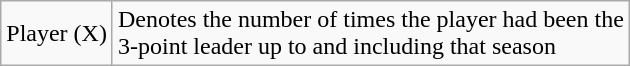<table class="wikitable">
<tr>
<td>Player (X)</td>
<td>Denotes the number of times the player had been the<br>3-point leader up to and including that season</td>
</tr>
</table>
